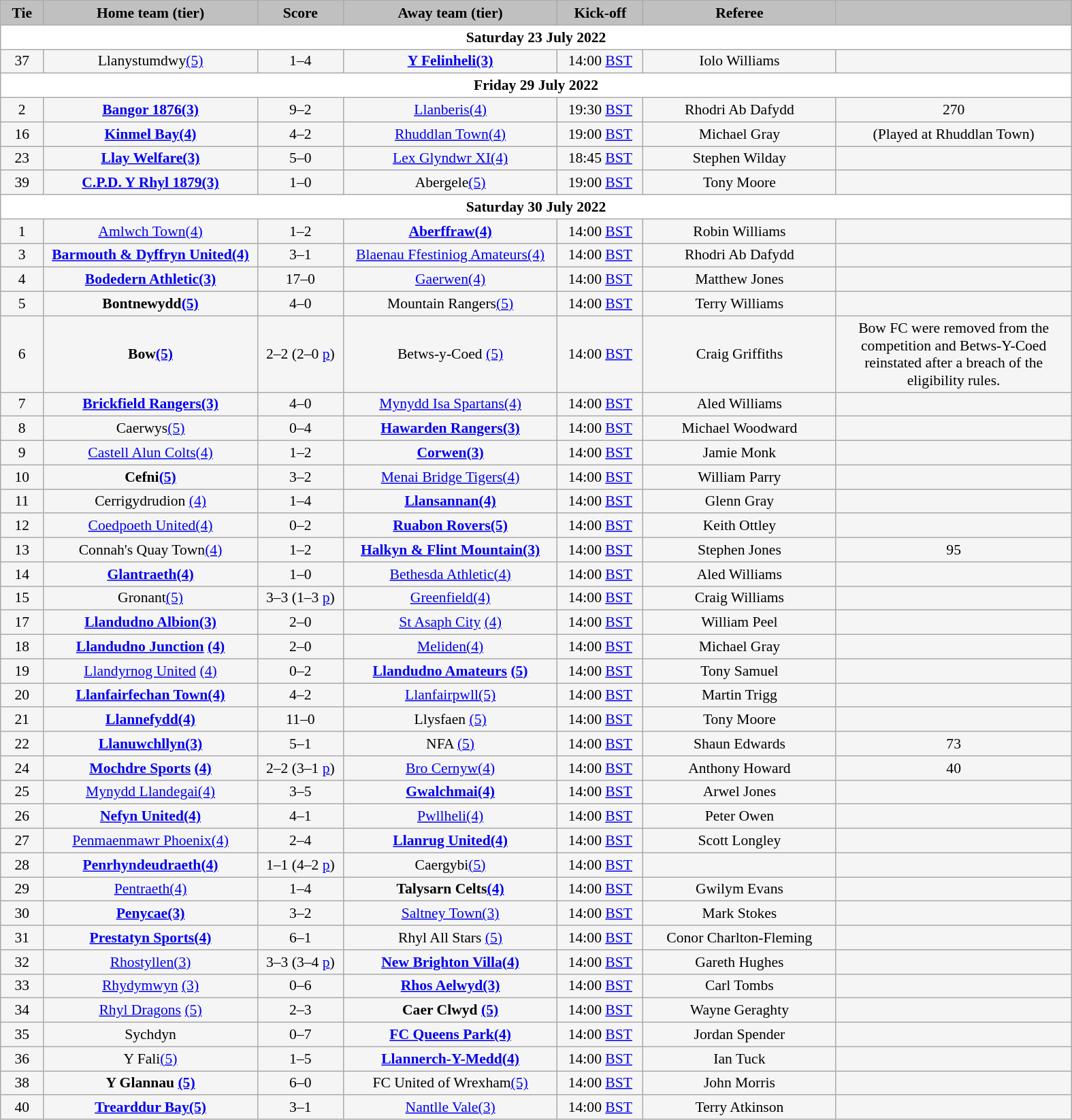<table class="wikitable" style="width: 1050px; background:WhiteSmoke; text-align:center; font-size:90%">
<tr>
<td scope=col style="width:  4.00%; background:silver;"><strong>Tie</strong></td>
<td scope=col style="width: 20.00%; background:silver;"><strong>Home team (tier)</strong></td>
<td scope=col style="width: 8.00%; background:silver;"><strong>Score</strong></td>
<td scope=col style="width: 20.00%; background:silver;"><strong>Away team (tier)</strong></td>
<td scope=col style="width: 8.00%; background:silver;"><strong>Kick-off</strong></td>
<td scope=col style="width: 18.00%; background:silver;"><strong>Referee</strong></td>
<td scope=col style="width:  22.00%; background:silver;"><strong></strong></td>
</tr>
<tr>
<td colspan=7 style= background:White><strong>Saturday 23 July 2022</strong></td>
</tr>
<tr>
<td>37</td>
<td>Llanystumdwy<a href='#'>(5)</a></td>
<td>1–4</td>
<td><strong><a href='#'>Y Felinheli</a><a href='#'>(3)</a></strong></td>
<td>14:00 <a href='#'>BST</a></td>
<td>Iolo Williams</td>
<td></td>
</tr>
<tr>
<td colspan=7 style= background:White><strong>Friday 29 July 2022</strong></td>
</tr>
<tr>
<td>2</td>
<td><strong><a href='#'>Bangor 1876</a><a href='#'>(3)</a></strong></td>
<td>9–2</td>
<td><a href='#'>Llanberis</a><a href='#'>(4)</a></td>
<td>19:30 <a href='#'>BST</a></td>
<td>Rhodri Ab Dafydd</td>
<td>270</td>
</tr>
<tr>
<td>16</td>
<td><strong><a href='#'>Kinmel Bay</a><a href='#'>(4)</a></strong></td>
<td>4–2</td>
<td><a href='#'>Rhuddlan Town</a><a href='#'>(4)</a></td>
<td>19:00 <a href='#'>BST</a></td>
<td>Michael Gray</td>
<td>(Played at Rhuddlan Town)</td>
</tr>
<tr>
<td>23</td>
<td><strong><a href='#'>Llay Welfare</a><a href='#'>(3)</a></strong></td>
<td>5–0</td>
<td><a href='#'>Lex Glyndwr XI</a><a href='#'>(4)</a></td>
<td>18:45 <a href='#'>BST</a></td>
<td>Stephen Wilday</td>
<td></td>
</tr>
<tr>
<td>39</td>
<td><strong><a href='#'>C.P.D. Y Rhyl 1879</a><a href='#'>(3)</a></strong></td>
<td>1–0</td>
<td>Abergele<a href='#'>(5)</a></td>
<td>19:00 <a href='#'>BST</a></td>
<td>Tony Moore</td>
<td></td>
</tr>
<tr>
<td colspan=7 style= background:White><strong>Saturday 30 July 2022</strong></td>
</tr>
<tr>
<td>1</td>
<td><a href='#'>Amlwch Town</a><a href='#'>(4)</a></td>
<td>1–2</td>
<td><strong><a href='#'>Aberffraw</a><a href='#'>(4)</a></strong></td>
<td>14:00 <a href='#'>BST</a></td>
<td>Robin Williams</td>
<td></td>
</tr>
<tr>
<td>3</td>
<td><strong><a href='#'>Barmouth & Dyffryn United</a><a href='#'>(4)</a></strong></td>
<td>3–1</td>
<td><a href='#'>Blaenau Ffestiniog Amateurs</a><a href='#'>(4)</a></td>
<td>14:00 <a href='#'>BST</a></td>
<td>Rhodri Ab Dafydd</td>
<td></td>
</tr>
<tr>
<td>4</td>
<td><strong><a href='#'>Bodedern Athletic</a><a href='#'>(3)</a></strong></td>
<td>17–0</td>
<td><a href='#'>Gaerwen</a><a href='#'>(4)</a></td>
<td>14:00 <a href='#'>BST</a></td>
<td>Matthew Jones</td>
<td></td>
</tr>
<tr>
<td>5</td>
<td><strong>Bontnewydd<a href='#'>(5)</a></strong></td>
<td>4–0</td>
<td>Mountain Rangers<a href='#'>(5)</a></td>
<td>14:00 <a href='#'>BST</a></td>
<td>Terry Williams</td>
<td></td>
</tr>
<tr>
<td>6</td>
<td><strong>Bow<a href='#'>(5)</a></strong></td>
<td>2–2 (2–0 <a href='#'>p</a>)</td>
<td>Betws-y-Coed <a href='#'>(5)</a></td>
<td>14:00 <a href='#'>BST</a></td>
<td>Craig Griffiths</td>
<td>Bow FC were removed from the competition and Betws-Y-Coed reinstated after a breach of the eligibility rules.</td>
</tr>
<tr>
<td>7</td>
<td><strong><a href='#'>Brickfield Rangers</a><a href='#'>(3)</a></strong></td>
<td>4–0</td>
<td><a href='#'>Mynydd Isa Spartans</a><a href='#'>(4)</a></td>
<td>14:00 <a href='#'>BST</a></td>
<td>Aled Williams</td>
<td></td>
</tr>
<tr>
<td>8</td>
<td>Caerwys<a href='#'>(5)</a></td>
<td>0–4</td>
<td><strong><a href='#'>Hawarden Rangers</a><a href='#'>(3)</a></strong></td>
<td>14:00 <a href='#'>BST</a></td>
<td>Michael Woodward</td>
<td></td>
</tr>
<tr>
<td>9</td>
<td><a href='#'>Castell Alun Colts</a><a href='#'>(4)</a></td>
<td>1–2</td>
<td><strong><a href='#'>Corwen</a><a href='#'>(3)</a></strong></td>
<td>14:00 <a href='#'>BST</a></td>
<td>Jamie Monk</td>
<td></td>
</tr>
<tr>
<td>10</td>
<td><strong>Cefni<a href='#'>(5)</a></strong></td>
<td>3–2</td>
<td><a href='#'>Menai Bridge Tigers</a><a href='#'>(4)</a></td>
<td>14:00 <a href='#'>BST</a></td>
<td>William Parry</td>
<td></td>
</tr>
<tr>
<td>11</td>
<td>Cerrigydrudion <a href='#'>(4)</a></td>
<td>1–4</td>
<td><strong><a href='#'>Llansannan</a><a href='#'>(4)</a></strong></td>
<td>14:00 <a href='#'>BST</a></td>
<td>Glenn Gray</td>
<td></td>
</tr>
<tr>
<td>12</td>
<td><a href='#'>Coedpoeth United</a><a href='#'>(4)</a></td>
<td>0–2</td>
<td><strong><a href='#'>Ruabon Rovers</a><a href='#'>(5)</a></strong></td>
<td>14:00 <a href='#'>BST</a></td>
<td>Keith Ottley</td>
<td></td>
</tr>
<tr>
<td>13</td>
<td>Connah's Quay Town<a href='#'>(4)</a></td>
<td>1–2</td>
<td><strong><a href='#'>Halkyn & Flint Mountain</a><a href='#'>(3)</a></strong></td>
<td>14:00 <a href='#'>BST</a></td>
<td>Stephen Jones</td>
<td>95</td>
</tr>
<tr>
<td>14</td>
<td><strong><a href='#'>Glantraeth</a><a href='#'>(4)</a></strong></td>
<td>1–0</td>
<td><a href='#'>Bethesda Athletic</a><a href='#'>(4)</a></td>
<td>14:00 <a href='#'>BST</a></td>
<td>Aled Williams</td>
<td></td>
</tr>
<tr>
<td>15</td>
<td>Gronant<a href='#'>(5)</a></td>
<td>3–3 (1–3 <a href='#'>p</a>)</td>
<td><a href='#'>Greenfield</a><a href='#'>(4)</a></td>
<td>14:00 <a href='#'>BST</a></td>
<td>Craig Williams</td>
<td></td>
</tr>
<tr>
<td>17</td>
<td><strong><a href='#'>Llandudno Albion</a><a href='#'>(3)</a></strong></td>
<td>2–0</td>
<td><a href='#'>St Asaph City</a> <a href='#'>(4)</a></td>
<td>14:00 <a href='#'>BST</a></td>
<td>William Peel</td>
<td></td>
</tr>
<tr>
<td>18</td>
<td><strong><a href='#'>Llandudno Junction</a> <a href='#'>(4)</a></strong></td>
<td>2–0</td>
<td><a href='#'>Meliden</a><a href='#'>(4)</a></td>
<td>14:00 <a href='#'>BST</a></td>
<td>Michael Gray</td>
<td></td>
</tr>
<tr>
<td>19</td>
<td><a href='#'>Llandyrnog United</a> <a href='#'>(4)</a></td>
<td>0–2</td>
<td><strong><a href='#'>Llandudno Amateurs</a> <a href='#'>(5)</a></strong></td>
<td>14:00 <a href='#'>BST</a></td>
<td>Tony Samuel</td>
<td></td>
</tr>
<tr>
<td>20</td>
<td><strong><a href='#'>Llanfairfechan Town</a><a href='#'>(4)</a></strong></td>
<td>4–2</td>
<td><a href='#'>Llanfairpwll</a><a href='#'>(5)</a></td>
<td>14:00 <a href='#'>BST</a></td>
<td>Martin Trigg</td>
<td></td>
</tr>
<tr>
<td>21</td>
<td><strong><a href='#'>Llannefydd</a><a href='#'>(4)</a></strong></td>
<td>11–0</td>
<td>Llysfaen <a href='#'>(5)</a></td>
<td>14:00 <a href='#'>BST</a></td>
<td>Tony Moore</td>
<td></td>
</tr>
<tr>
<td>22</td>
<td><strong><a href='#'>Llanuwchllyn</a><a href='#'>(3)</a></strong></td>
<td>5–1</td>
<td>NFA <a href='#'>(5)</a></td>
<td>14:00 <a href='#'>BST</a></td>
<td>Shaun Edwards</td>
<td>73</td>
</tr>
<tr>
<td>24</td>
<td><strong><a href='#'>Mochdre Sports</a> <a href='#'>(4)</a></strong></td>
<td>2–2 (3–1 <a href='#'>p</a>)</td>
<td><a href='#'>Bro Cernyw</a><a href='#'>(4)</a></td>
<td>14:00 <a href='#'>BST</a></td>
<td>Anthony Howard</td>
<td>40</td>
</tr>
<tr>
<td>25</td>
<td><a href='#'>Mynydd Llandegai</a><a href='#'>(4)</a></td>
<td>3–5</td>
<td><strong><a href='#'>Gwalchmai</a><a href='#'>(4)</a></strong></td>
<td>14:00 <a href='#'>BST</a></td>
<td>Arwel Jones</td>
<td></td>
</tr>
<tr>
<td>26</td>
<td><strong><a href='#'>Nefyn United</a><a href='#'>(4)</a></strong></td>
<td>4–1</td>
<td><a href='#'>Pwllheli</a><a href='#'>(4)</a></td>
<td>14:00 <a href='#'>BST</a></td>
<td>Peter Owen</td>
<td></td>
</tr>
<tr>
<td>27</td>
<td><a href='#'>Penmaenmawr Phoenix</a><a href='#'>(4)</a></td>
<td>2–4</td>
<td><strong><a href='#'>Llanrug United</a><a href='#'>(4)</a></strong></td>
<td>14:00 <a href='#'>BST</a></td>
<td>Scott Longley</td>
<td></td>
</tr>
<tr>
<td>28</td>
<td><strong><a href='#'>Penrhyndeudraeth</a><a href='#'>(4)</a></strong></td>
<td>1–1 (4–2 <a href='#'>p</a>)</td>
<td>Caergybi<a href='#'>(5)</a></td>
<td>14:00 <a href='#'>BST</a></td>
<td></td>
<td></td>
</tr>
<tr>
<td>29</td>
<td><a href='#'>Pentraeth</a><a href='#'>(4)</a></td>
<td>1–4</td>
<td><strong>Talysarn Celts<a href='#'>(4)</a></strong></td>
<td>14:00 <a href='#'>BST</a></td>
<td>Gwilym Evans</td>
<td></td>
</tr>
<tr>
<td>30</td>
<td><strong><a href='#'>Penycae</a><a href='#'>(3)</a></strong></td>
<td>3–2</td>
<td><a href='#'>Saltney Town</a><a href='#'>(3)</a></td>
<td>14:00 <a href='#'>BST</a></td>
<td>Mark Stokes</td>
<td></td>
</tr>
<tr>
<td>31</td>
<td><strong><a href='#'>Prestatyn Sports</a><a href='#'>(4)</a></strong></td>
<td>6–1</td>
<td>Rhyl All Stars <a href='#'>(5)</a></td>
<td>14:00 <a href='#'>BST</a></td>
<td>Conor Charlton-Fleming</td>
<td></td>
</tr>
<tr>
<td>32</td>
<td><a href='#'>Rhostyllen</a><a href='#'>(3)</a></td>
<td>3–3 (3–4 <a href='#'>p</a>)</td>
<td><strong><a href='#'>New Brighton Villa</a><a href='#'>(4)</a></strong></td>
<td>14:00 <a href='#'>BST</a></td>
<td>Gareth Hughes</td>
<td></td>
</tr>
<tr>
<td>33</td>
<td><a href='#'>Rhydymwyn</a> <a href='#'>(3)</a></td>
<td>0–6</td>
<td><strong><a href='#'>Rhos Aelwyd</a><a href='#'>(3)</a></strong></td>
<td>14:00 <a href='#'>BST</a></td>
<td>Carl Tombs</td>
<td></td>
</tr>
<tr>
<td>34</td>
<td><a href='#'>Rhyl Dragons</a> <a href='#'>(5)</a></td>
<td>2–3</td>
<td><strong>Caer Clwyd <a href='#'>(5)</a></strong></td>
<td>14:00 <a href='#'>BST</a></td>
<td>Wayne Geraghty</td>
<td></td>
</tr>
<tr>
<td>35</td>
<td>Sychdyn</td>
<td>0–7</td>
<td><strong><a href='#'>FC Queens Park</a><a href='#'>(4)</a></strong></td>
<td>14:00 <a href='#'>BST</a></td>
<td>Jordan Spender</td>
<td></td>
</tr>
<tr>
<td>36</td>
<td>Y Fali<a href='#'>(5)</a></td>
<td>1–5</td>
<td><strong><a href='#'>Llannerch-Y-Medd</a><a href='#'>(4)</a></strong></td>
<td>14:00 <a href='#'>BST</a></td>
<td>Ian Tuck</td>
<td></td>
</tr>
<tr>
<td>38</td>
<td><strong>Y Glannau <a href='#'>(5)</a></strong></td>
<td>6–0</td>
<td>FC United of Wrexham<a href='#'>(5)</a></td>
<td>14:00 <a href='#'>BST</a></td>
<td>John Morris</td>
<td></td>
</tr>
<tr>
<td>40</td>
<td><strong><a href='#'>Trearddur Bay</a><a href='#'>(5)</a></strong></td>
<td>3–1</td>
<td><a href='#'>Nantlle Vale</a><a href='#'>(3)</a></td>
<td>14:00 <a href='#'>BST</a></td>
<td>Terry Atkinson</td>
<td></td>
</tr>
</table>
